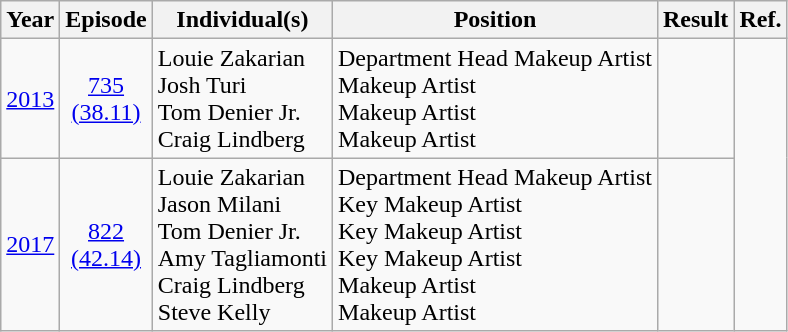<table class="wikitable">
<tr>
<th>Year</th>
<th>Episode</th>
<th>Individual(s)</th>
<th>Position</th>
<th>Result</th>
<th>Ref.</th>
</tr>
<tr>
<td><a href='#'>2013</a></td>
<td align="center"><a href='#'>735 <br> (38.11)</a></td>
<td>Louie Zakarian <br>Josh Turi <br> Tom Denier Jr.<br> Craig Lindberg</td>
<td>Department Head Makeup Artist <br> Makeup Artist <br> Makeup Artist <br> Makeup Artist</td>
<td></td>
<td rowspan="2" align="center"></td>
</tr>
<tr>
<td><a href='#'>2017</a></td>
<td align="center"><a href='#'>822 <br> (42.14)</a></td>
<td>Louie Zakarian <br> Jason Milani <br> Tom Denier Jr. <br> Amy Tagliamonti <br> Craig Lindberg <br> Steve Kelly</td>
<td>Department Head Makeup Artist <br> Key Makeup Artist <br> Key Makeup Artist <br> Key Makeup Artist <br> Makeup Artist <br> Makeup Artist</td>
<td></td>
</tr>
</table>
